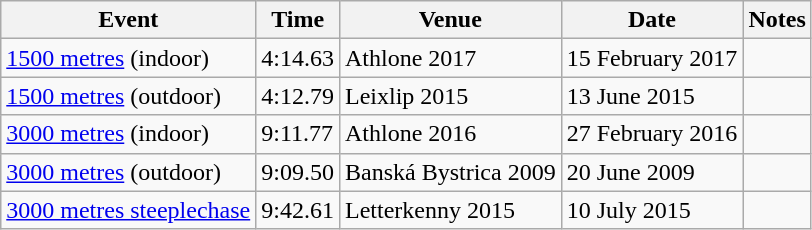<table class="wikitable">
<tr>
<th>Event</th>
<th>Time</th>
<th>Venue</th>
<th>Date</th>
<th>Notes</th>
</tr>
<tr>
<td><a href='#'>1500 metres</a> (indoor)</td>
<td>4:14.63</td>
<td>Athlone 2017</td>
<td>15 February 2017</td>
<td></td>
</tr>
<tr>
<td><a href='#'>1500 metres</a> (outdoor)</td>
<td>4:12.79</td>
<td>Leixlip 2015</td>
<td>13 June 2015</td>
<td></td>
</tr>
<tr>
<td><a href='#'>3000 metres</a> (indoor)</td>
<td>9:11.77</td>
<td>Athlone 2016</td>
<td>27 February 2016</td>
<td></td>
</tr>
<tr>
<td><a href='#'>3000 metres</a> (outdoor)</td>
<td>9:09.50</td>
<td>Banská Bystrica 2009</td>
<td>20 June 2009</td>
<td></td>
</tr>
<tr>
<td><a href='#'>3000 metres steeplechase</a></td>
<td>9:42.61</td>
<td>Letterkenny 2015</td>
<td>10 July 2015</td>
<td></td>
</tr>
</table>
